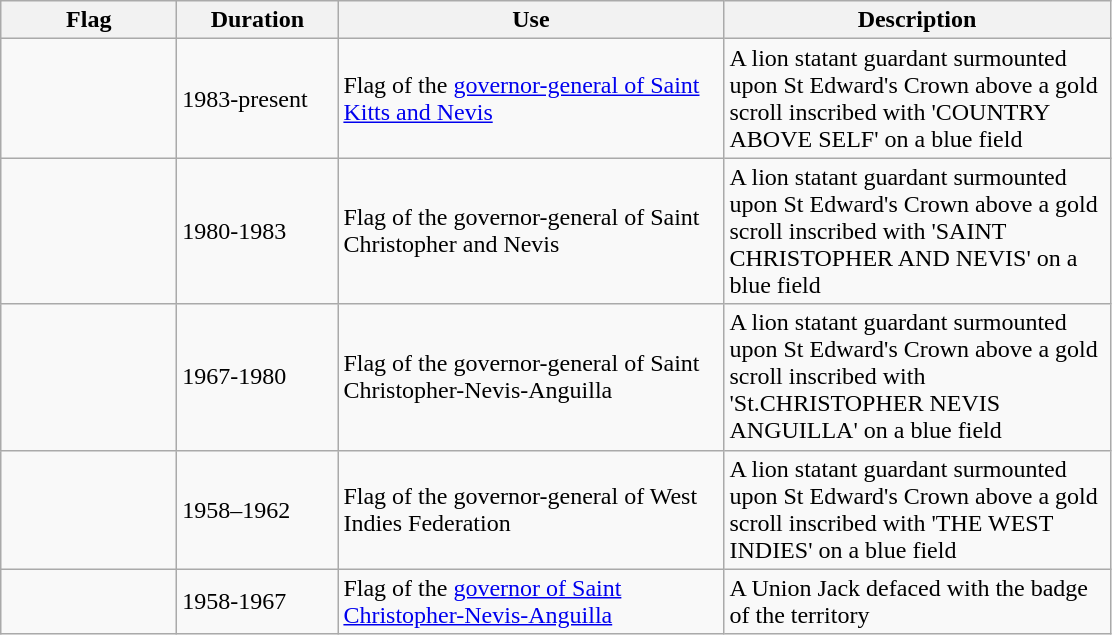<table class="wikitable">
<tr>
<th width="110">Flag</th>
<th width="100">Duration</th>
<th width="250">Use</th>
<th width="250">Description</th>
</tr>
<tr>
<td></td>
<td>1983-present</td>
<td>Flag of the <a href='#'>governor-general of Saint Kitts and Nevis</a></td>
<td>A lion statant guardant surmounted upon St Edward's Crown above a gold scroll inscribed with 'COUNTRY ABOVE SELF' on a blue field</td>
</tr>
<tr>
<td></td>
<td>1980-1983</td>
<td>Flag of the governor-general of Saint Christopher and Nevis</td>
<td>A lion statant guardant surmounted upon St Edward's Crown above a gold scroll inscribed with 'SAINT CHRISTOPHER AND NEVIS' on a blue field</td>
</tr>
<tr>
<td></td>
<td>1967-1980</td>
<td>Flag of the governor-general of Saint Christopher-Nevis-Anguilla</td>
<td>A lion statant guardant surmounted upon St Edward's Crown above a gold scroll inscribed with 'St.CHRISTOPHER NEVIS ANGUILLA' on a blue field</td>
</tr>
<tr>
<td></td>
<td>1958–1962</td>
<td>Flag of the governor-general of West Indies Federation</td>
<td>A lion statant guardant surmounted upon St Edward's Crown above a gold scroll inscribed with 'THE WEST INDIES' on a blue field</td>
</tr>
<tr>
<td></td>
<td>1958-1967</td>
<td>Flag of the <a href='#'>governor of Saint Christopher-Nevis-Anguilla</a></td>
<td>A Union Jack defaced with the badge of the territory</td>
</tr>
</table>
